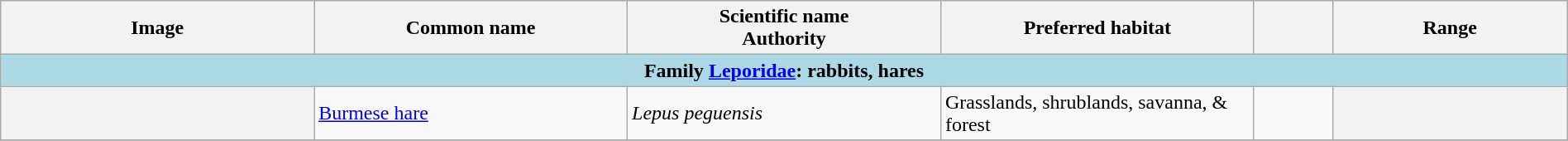<table width=100% class="wikitable unsortable plainrowheaders">
<tr>
<th width="20%" style="text-align: center;">Image</th>
<th width="20%">Common name</th>
<th width="20%">Scientific name<br>Authority</th>
<th width="20%">Preferred habitat</th>
<th width="5%"></th>
<th width="15%">Range</th>
</tr>
<tr>
<td style="text-align:center;background:lightblue;" colspan=6><strong>Family <a href='#'>Leporidae</a>: rabbits, hares</strong></td>
</tr>
<tr>
<th style="text-align: center;"></th>
<td><a href='#'>Burmese hare</a></td>
<td><em>Lepus peguensis</em><br></td>
<td>Grasslands, shrublands, savanna, & forest</td>
<td><br></td>
<th style="text-align: center;"></th>
</tr>
<tr>
</tr>
</table>
